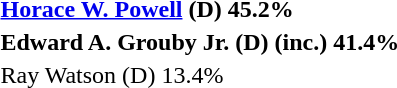<table>
<tr>
<td><strong><a href='#'>Horace W. Powell</a> (D) 45.2%</strong></td>
</tr>
<tr>
<td><strong>Edward A. Grouby Jr. (D) (inc.) 41.4%</strong></td>
</tr>
<tr>
<td>Ray Watson (D) 13.4%</td>
</tr>
</table>
